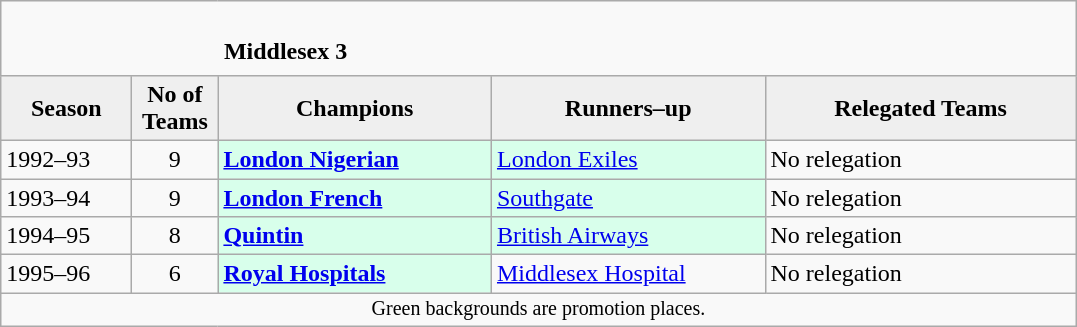<table class="wikitable" style="text-align: left;">
<tr>
<td colspan="11" cellpadding="0" cellspacing="0"><br><table border="0" style="width:100%;" cellpadding="0" cellspacing="0">
<tr>
<td style="width:20%; border:0;"></td>
<td style="border:0;"><strong>Middlesex 3</strong></td>
<td style="width:20%; border:0;"></td>
</tr>
</table>
</td>
</tr>
<tr>
<th style="background:#efefef; width:80px;">Season</th>
<th style="background:#efefef; width:50px;">No of Teams</th>
<th style="background:#efefef; width:175px;">Champions</th>
<th style="background:#efefef; width:175px;">Runners–up</th>
<th style="background:#efefef; width:200px;">Relegated Teams</th>
</tr>
<tr align=left>
<td>1992–93</td>
<td style="text-align: center;">9</td>
<td style="background:#d8ffeb;"><strong><a href='#'>London Nigerian</a></strong></td>
<td style="background:#d8ffeb;"><a href='#'>London Exiles</a></td>
<td>No relegation</td>
</tr>
<tr>
<td>1993–94</td>
<td style="text-align: center;">9</td>
<td style="background:#d8ffeb;"><strong><a href='#'>London French</a></strong></td>
<td style="background:#d8ffeb;"><a href='#'>Southgate</a></td>
<td>No relegation</td>
</tr>
<tr>
<td>1994–95</td>
<td style="text-align: center;">8</td>
<td style="background:#d8ffeb;"><strong><a href='#'>Quintin</a></strong></td>
<td style="background:#d8ffeb;"><a href='#'>British Airways</a></td>
<td>No relegation</td>
</tr>
<tr>
<td>1995–96</td>
<td style="text-align: center;">6</td>
<td style="background:#d8ffeb;"><strong><a href='#'>Royal Hospitals</a></strong></td>
<td><a href='#'>Middlesex Hospital</a></td>
<td>No relegation</td>
</tr>
<tr>
<td colspan="15"  style="border:0; font-size:smaller; text-align:center;">Green backgrounds are promotion places.</td>
</tr>
</table>
